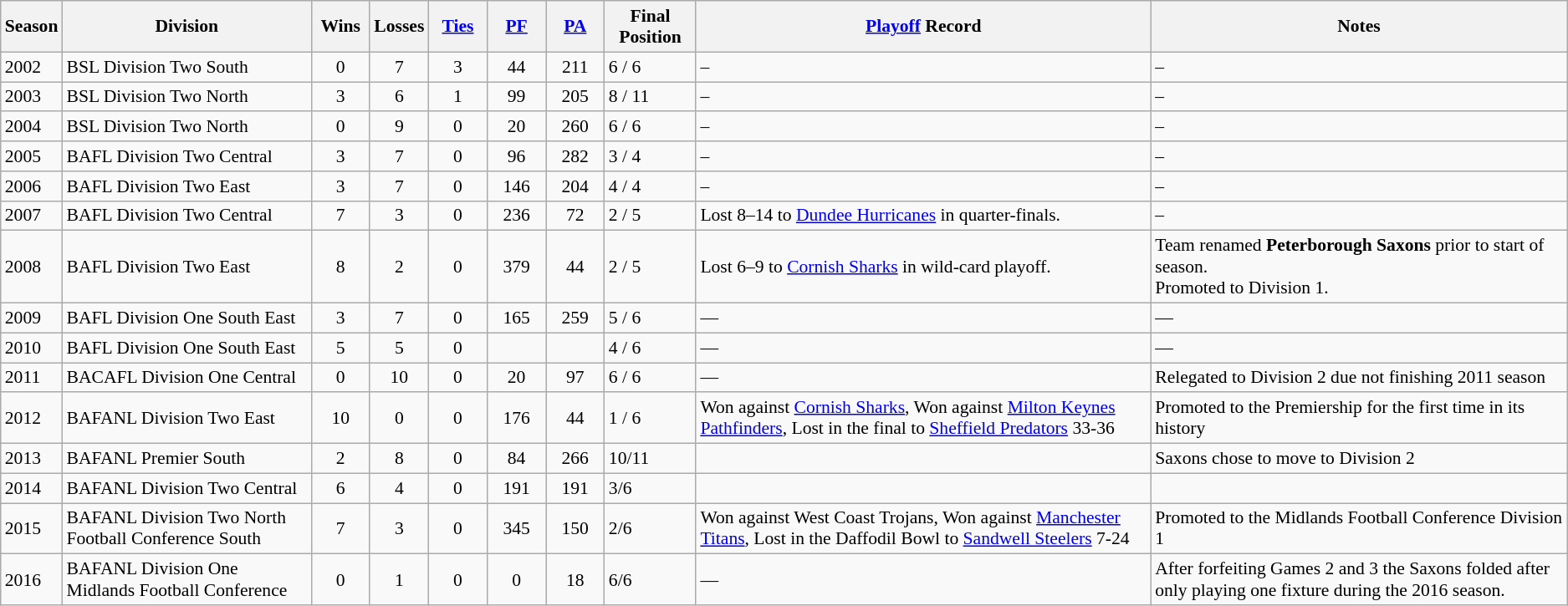<table class="wikitable" style="font-size: 90%;">
<tr>
<th>Season</th>
<th>Division</th>
<th width="40">Wins</th>
<th width="40">Losses</th>
<th width="40"><a href='#'>Ties</a></th>
<th width="40"><a href='#'>PF</a></th>
<th width="40"><a href='#'>PA</a></th>
<th>Final Position</th>
<th><a href='#'>Playoff</a> Record</th>
<th>Notes</th>
</tr>
<tr>
<td>2002</td>
<td>BSL Division Two South</td>
<td align="center">0</td>
<td align="center">7</td>
<td align="center">3</td>
<td align="center">44</td>
<td align="center">211</td>
<td>6 / 6</td>
<td>–</td>
<td>–</td>
</tr>
<tr>
<td>2003</td>
<td>BSL Division Two North</td>
<td align="center">3</td>
<td align="center">6</td>
<td align="center">1</td>
<td align="center">99</td>
<td align="center">205</td>
<td>8 / 11</td>
<td>–</td>
<td>–</td>
</tr>
<tr>
<td>2004</td>
<td>BSL Division Two North</td>
<td align="center">0</td>
<td align="center">9</td>
<td align="center">0</td>
<td align="center">20</td>
<td align="center">260</td>
<td>6 / 6</td>
<td>–</td>
<td>–</td>
</tr>
<tr>
<td>2005</td>
<td>BAFL Division Two Central</td>
<td align="center">3</td>
<td align="center">7</td>
<td align="center">0</td>
<td align="center">96</td>
<td align="center">282</td>
<td>3 / 4</td>
<td>–</td>
<td>–</td>
</tr>
<tr>
<td>2006</td>
<td>BAFL Division Two East</td>
<td align="center">3</td>
<td align="center">7</td>
<td align="center">0</td>
<td align="center">146</td>
<td align="center">204</td>
<td>4 / 4</td>
<td>–</td>
<td>–</td>
</tr>
<tr>
<td>2007</td>
<td>BAFL Division Two Central</td>
<td align="center">7</td>
<td align="center">3</td>
<td align="center">0</td>
<td align="center">236</td>
<td align="center">72</td>
<td>2 / 5</td>
<td>Lost 8–14 to <a href='#'>Dundee Hurricanes</a> in quarter-finals.</td>
<td>–</td>
</tr>
<tr>
<td>2008</td>
<td>BAFL Division Two East</td>
<td align="center">8</td>
<td align="center">2</td>
<td align="center">0</td>
<td align="center">379</td>
<td align="center">44</td>
<td>2 / 5</td>
<td>Lost 6–9 to <a href='#'>Cornish Sharks</a> in wild-card playoff.</td>
<td>Team renamed <strong>Peterborough Saxons</strong> prior to start of season.<br>Promoted to Division 1.</td>
</tr>
<tr>
<td>2009</td>
<td>BAFL Division One South East</td>
<td align="center">3</td>
<td align="center">7</td>
<td align="center">0</td>
<td align="center">165</td>
<td align="center">259</td>
<td>5 / 6</td>
<td>—</td>
<td>—</td>
</tr>
<tr>
<td>2010</td>
<td>BAFL Division One South East</td>
<td align="center">5</td>
<td align="center">5</td>
<td align="center">0</td>
<td align="center"></td>
<td align="center"></td>
<td>4 / 6</td>
<td>—</td>
<td>—</td>
</tr>
<tr>
<td>2011</td>
<td>BACAFL Division One Central</td>
<td align="center">0</td>
<td align="center">10</td>
<td align="center">0</td>
<td align="center">20</td>
<td align="center">97</td>
<td>6 / 6</td>
<td>—</td>
<td>Relegated to Division 2 due not finishing 2011 season</td>
</tr>
<tr>
<td>2012</td>
<td>BAFANL Division Two East</td>
<td align="center">10</td>
<td align="center">0</td>
<td align="center">0</td>
<td align="center">176</td>
<td align="center">44</td>
<td>1 / 6</td>
<td>Won against <a href='#'>Cornish Sharks</a>, Won against <a href='#'>Milton Keynes Pathfinders</a>, Lost in the final to <a href='#'>Sheffield Predators</a> 33-36</td>
<td>Promoted to the Premiership for the first time in its history</td>
</tr>
<tr>
<td>2013</td>
<td>BAFANL Premier South</td>
<td align="center">2</td>
<td align="center">8</td>
<td align="center">0</td>
<td align="center">84</td>
<td align="center">266</td>
<td>10/11</td>
<td></td>
<td>Saxons chose to move to Division 2</td>
</tr>
<tr>
<td>2014</td>
<td>BAFANL Division Two Central</td>
<td align="center">6</td>
<td align="center">4</td>
<td align="center">0</td>
<td align="center">191</td>
<td align="center">191</td>
<td>3/6</td>
<td></td>
<td></td>
</tr>
<tr>
<td>2015</td>
<td>BAFANL Division Two North Football Conference South</td>
<td align="center">7</td>
<td align="center">3</td>
<td align="center">0</td>
<td align="center">345</td>
<td align="center">150</td>
<td>2/6</td>
<td>Won against West Coast Trojans, Won against <a href='#'>Manchester Titans</a>, Lost in the Daffodil Bowl to <a href='#'>Sandwell Steelers</a> 7-24</td>
<td>Promoted to the Midlands Football Conference Division 1</td>
</tr>
<tr>
<td>2016</td>
<td>BAFANL Division One Midlands Football Conference</td>
<td align="center">0</td>
<td align="center">1</td>
<td align="center">0</td>
<td align="center">0</td>
<td align="center">18</td>
<td>6/6</td>
<td>—</td>
<td>After forfeiting Games 2 and 3 the Saxons folded after only playing one fixture during the 2016 season.</td>
</tr>
</table>
